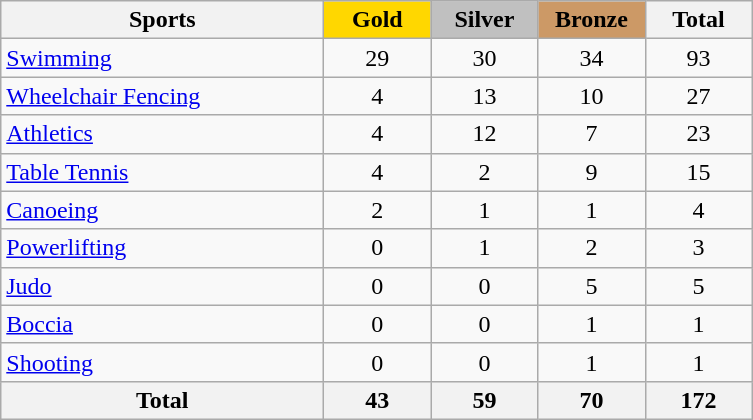<table class="wikitable sortable" style="text-align:center;">
<tr>
<th style="width:13em;">Sports</th>
<th style="width:4em; background:gold;">Gold</th>
<th style="width:4em; background:silver;">Silver</th>
<th style="width:4em; background:#cc9966;">Bronze</th>
<th style="width:4em;">Total</th>
</tr>
<tr>
<td align=left> <a href='#'>Swimming</a></td>
<td>29</td>
<td>30</td>
<td>34</td>
<td>93</td>
</tr>
<tr>
<td align=left> <a href='#'>Wheelchair Fencing</a></td>
<td>4</td>
<td>13</td>
<td>10</td>
<td>27</td>
</tr>
<tr>
<td align=left> <a href='#'>Athletics</a></td>
<td>4</td>
<td>12</td>
<td>7</td>
<td>23</td>
</tr>
<tr>
<td align=left> <a href='#'>Table Tennis</a></td>
<td>4</td>
<td>2</td>
<td>9</td>
<td>15</td>
</tr>
<tr>
<td align=left> <a href='#'>Canoeing</a></td>
<td>2</td>
<td>1</td>
<td>1</td>
<td>4</td>
</tr>
<tr>
<td align=left> <a href='#'>Powerlifting</a></td>
<td>0</td>
<td>1</td>
<td>2</td>
<td>3</td>
</tr>
<tr>
<td align=left> <a href='#'>Judo</a></td>
<td>0</td>
<td>0</td>
<td>5</td>
<td>5</td>
</tr>
<tr>
<td align=left> <a href='#'>Boccia</a></td>
<td>0</td>
<td>0</td>
<td>1</td>
<td>1</td>
</tr>
<tr>
<td align=left> <a href='#'>Shooting</a></td>
<td>0</td>
<td>0</td>
<td>1</td>
<td>1</td>
</tr>
<tr>
<th>Total</th>
<th>43</th>
<th>59</th>
<th>70</th>
<th>172</th>
</tr>
</table>
